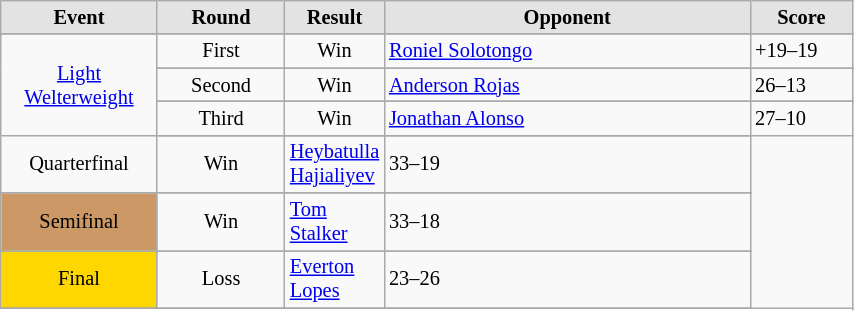<table class="wikitable" style="font-size: 85%; text-align: left; width:45%">
<tr>
<th style='border-style: none none solid solid; background: #e3e3e3; wid 20%'><strong>Event</strong></th>
<th style='border-style: none none solid solid; background: #e3e3e3; width: 15%'><strong>Round</strong></th>
<th style='border-style: none none solid solid; background: #e3e3e3; width: 10%'><strong>Result</strong></th>
<th style='border-style: none none solid solid; background: #e3e3e3; width: 43%'><strong>Opponent</strong></th>
<th style='border-style: none none solid solid; background: #e3e3e3; width: 12%'><strong>Score</strong></th>
</tr>
<tr>
</tr>
<tr align=center>
<td rowspan="6" style="text-align:center;"><a href='#'>Light Welterweight</a></td>
<td align='center'>First</td>
<td>Win</td>
<td align='left'> <a href='#'>Roniel Solotongo</a></td>
<td align='left'>+19–19</td>
</tr>
<tr>
</tr>
<tr align=center>
<td align='center'>Second</td>
<td>Win</td>
<td align='left'> <a href='#'>Anderson Rojas</a></td>
<td align='left'>26–13</td>
</tr>
<tr>
</tr>
<tr align=center>
<td align='center'>Third</td>
<td>Win</td>
<td align='left'> <a href='#'>Jonathan Alonso</a></td>
<td align='left'>27–10</td>
</tr>
<tr>
</tr>
<tr align=center>
<td align='center'>Quarterfinal</td>
<td>Win</td>
<td align='left'> <a href='#'>Heybatulla Hajialiyev</a></td>
<td align='left'>33–19</td>
</tr>
<tr>
</tr>
<tr align=center>
<td align='center'; bgcolor="#cc9966">Semifinal</td>
<td>Win</td>
<td align='left'> <a href='#'>Tom Stalker</a></td>
<td align='left'>33–18</td>
</tr>
<tr>
</tr>
<tr align=center>
<td align='center'; bgcolor="gold">Final</td>
<td>Loss</td>
<td align='left'> <a href='#'>Everton Lopes</a></td>
<td align='left'>23–26</td>
</tr>
<tr>
</tr>
</table>
